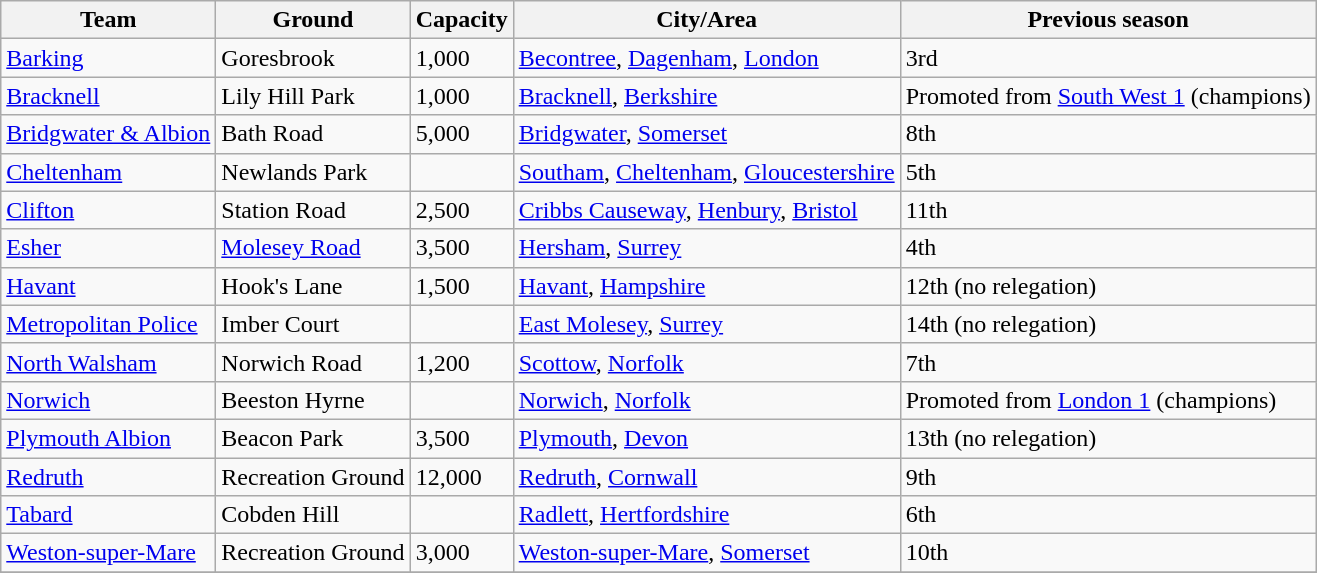<table class="wikitable sortable">
<tr>
<th>Team</th>
<th>Ground</th>
<th>Capacity</th>
<th>City/Area</th>
<th>Previous season</th>
</tr>
<tr>
<td><a href='#'>Barking</a></td>
<td>Goresbrook</td>
<td>1,000</td>
<td><a href='#'>Becontree</a>, <a href='#'>Dagenham</a>, <a href='#'>London</a></td>
<td>3rd</td>
</tr>
<tr>
<td><a href='#'>Bracknell</a></td>
<td>Lily Hill Park</td>
<td>1,000</td>
<td><a href='#'>Bracknell</a>, <a href='#'>Berkshire</a></td>
<td>Promoted from <a href='#'>South West 1</a> (champions)</td>
</tr>
<tr>
<td><a href='#'>Bridgwater & Albion</a></td>
<td>Bath Road</td>
<td>5,000</td>
<td><a href='#'>Bridgwater</a>, <a href='#'>Somerset</a></td>
<td>8th</td>
</tr>
<tr>
<td><a href='#'>Cheltenham</a></td>
<td>Newlands Park</td>
<td></td>
<td><a href='#'>Southam</a>, <a href='#'>Cheltenham</a>, <a href='#'>Gloucestershire</a></td>
<td>5th</td>
</tr>
<tr>
<td><a href='#'>Clifton</a></td>
<td>Station Road</td>
<td>2,500</td>
<td><a href='#'>Cribbs Causeway</a>, <a href='#'>Henbury</a>, <a href='#'>Bristol</a></td>
<td>11th</td>
</tr>
<tr>
<td><a href='#'>Esher</a></td>
<td><a href='#'>Molesey Road</a></td>
<td>3,500</td>
<td><a href='#'>Hersham</a>, <a href='#'>Surrey</a></td>
<td>4th</td>
</tr>
<tr>
<td><a href='#'>Havant</a></td>
<td>Hook's Lane</td>
<td>1,500</td>
<td><a href='#'>Havant</a>, <a href='#'>Hampshire</a></td>
<td>12th (no relegation)</td>
</tr>
<tr>
<td><a href='#'>Metropolitan Police</a></td>
<td>Imber Court</td>
<td></td>
<td><a href='#'>East Molesey</a>, <a href='#'>Surrey</a></td>
<td>14th (no relegation)</td>
</tr>
<tr>
<td><a href='#'>North Walsham</a></td>
<td>Norwich Road</td>
<td>1,200</td>
<td><a href='#'>Scottow</a>, <a href='#'>Norfolk</a></td>
<td>7th</td>
</tr>
<tr>
<td><a href='#'>Norwich</a></td>
<td>Beeston Hyrne</td>
<td></td>
<td><a href='#'>Norwich</a>, <a href='#'>Norfolk</a></td>
<td>Promoted from <a href='#'>London 1</a> (champions)</td>
</tr>
<tr>
<td><a href='#'>Plymouth Albion</a></td>
<td>Beacon Park</td>
<td>3,500</td>
<td><a href='#'>Plymouth</a>, <a href='#'>Devon</a></td>
<td>13th (no relegation)</td>
</tr>
<tr>
<td><a href='#'>Redruth</a></td>
<td>Recreation Ground</td>
<td>12,000</td>
<td><a href='#'>Redruth</a>, <a href='#'>Cornwall</a></td>
<td>9th</td>
</tr>
<tr>
<td><a href='#'>Tabard</a></td>
<td>Cobden Hill</td>
<td></td>
<td><a href='#'>Radlett</a>, <a href='#'>Hertfordshire</a></td>
<td>6th</td>
</tr>
<tr>
<td><a href='#'>Weston-super-Mare</a></td>
<td>Recreation Ground</td>
<td>3,000</td>
<td><a href='#'>Weston-super-Mare</a>, <a href='#'>Somerset</a></td>
<td>10th</td>
</tr>
<tr>
</tr>
</table>
